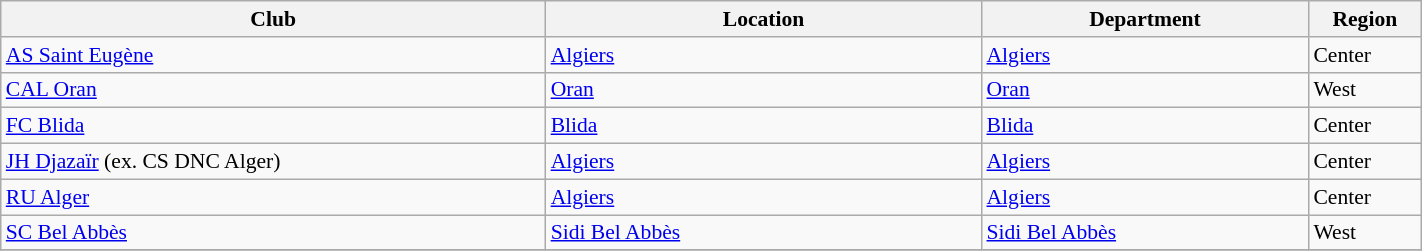<table class="wikitable sortable" width=75% style="font-size:90%">
<tr>
<th width=25%>Club</th>
<th width=20%>Location</th>
<th width=15%>Department</th>
<th width=5%>Region</th>
</tr>
<tr>
<td><a href='#'>AS Saint Eugène</a></td>
<td><a href='#'>Algiers</a></td>
<td><a href='#'>Algiers</a></td>
<td>Center</td>
</tr>
<tr>
<td><a href='#'>CAL Oran</a></td>
<td><a href='#'>Oran</a></td>
<td><a href='#'>Oran</a></td>
<td>West</td>
</tr>
<tr>
<td><a href='#'>FC Blida</a></td>
<td><a href='#'>Blida</a></td>
<td><a href='#'>Blida</a></td>
<td>Center</td>
</tr>
<tr>
<td><a href='#'>JH Djazaïr</a> (ex. CS DNC Alger)</td>
<td><a href='#'>Algiers</a></td>
<td><a href='#'>Algiers</a></td>
<td>Center</td>
</tr>
<tr>
<td><a href='#'>RU Alger</a></td>
<td><a href='#'>Algiers</a></td>
<td><a href='#'>Algiers</a></td>
<td>Center</td>
</tr>
<tr>
<td><a href='#'>SC Bel Abbès</a></td>
<td><a href='#'>Sidi Bel Abbès</a></td>
<td><a href='#'>Sidi Bel Abbès</a></td>
<td>West</td>
</tr>
<tr>
</tr>
</table>
